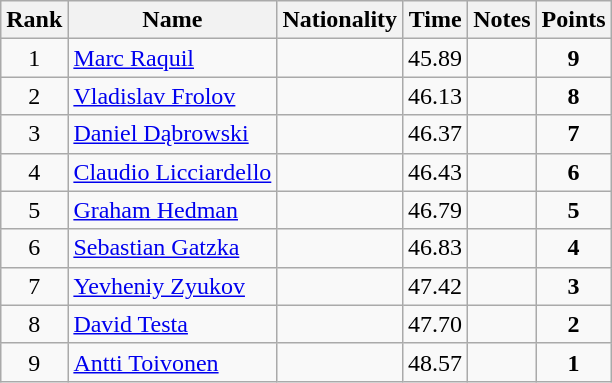<table class="wikitable sortable" style="text-align:center">
<tr>
<th>Rank</th>
<th>Name</th>
<th>Nationality</th>
<th>Time</th>
<th>Notes</th>
<th>Points</th>
</tr>
<tr>
<td>1</td>
<td align=left><a href='#'>Marc Raquil</a></td>
<td align=left></td>
<td>45.89</td>
<td></td>
<td><strong>9</strong></td>
</tr>
<tr>
<td>2</td>
<td align=left><a href='#'>Vladislav Frolov</a></td>
<td align=left></td>
<td>46.13</td>
<td></td>
<td><strong>8</strong></td>
</tr>
<tr>
<td>3</td>
<td align=left><a href='#'>Daniel Dąbrowski</a></td>
<td align=left></td>
<td>46.37</td>
<td></td>
<td><strong>7</strong></td>
</tr>
<tr>
<td>4</td>
<td align=left><a href='#'>Claudio Licciardello</a></td>
<td align=left></td>
<td>46.43</td>
<td></td>
<td><strong>6</strong></td>
</tr>
<tr>
<td>5</td>
<td align=left><a href='#'>Graham Hedman</a></td>
<td align=left></td>
<td>46.79</td>
<td></td>
<td><strong>5</strong></td>
</tr>
<tr>
<td>6</td>
<td align=left><a href='#'>Sebastian Gatzka</a></td>
<td align=left></td>
<td>46.83</td>
<td></td>
<td><strong>4</strong></td>
</tr>
<tr>
<td>7</td>
<td align=left><a href='#'>Yevheniy Zyukov</a></td>
<td align=left></td>
<td>47.42</td>
<td></td>
<td><strong>3</strong></td>
</tr>
<tr>
<td>8</td>
<td align=left><a href='#'>David Testa</a></td>
<td align=left></td>
<td>47.70</td>
<td></td>
<td><strong>2</strong></td>
</tr>
<tr>
<td>9</td>
<td align=left><a href='#'>Antti Toivonen</a></td>
<td align=left></td>
<td>48.57</td>
<td></td>
<td><strong>1</strong></td>
</tr>
</table>
